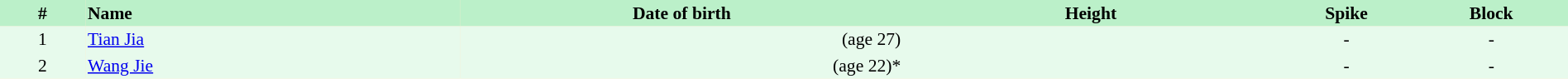<table border=0 cellpadding=2 cellspacing=0  |- bgcolor=#FFECCE style="text-align:center; font-size:90%;" width=100%>
<tr bgcolor=#BBF0C9>
<th width=5%>#</th>
<th width=22% align=left>Name</th>
<th width=26%>Date of birth</th>
<th width=22%>Height</th>
<th width=8%>Spike</th>
<th width=9%>Block</th>
</tr>
<tr bgcolor=#E7FAEC>
<td>1</td>
<td align=left><a href='#'>Tian Jia</a></td>
<td align=right> (age 27)</td>
<td></td>
<td>-</td>
<td>-</td>
</tr>
<tr bgcolor=#E7FAEC>
<td>2</td>
<td align=left><a href='#'>Wang Jie</a></td>
<td align=right> (age 22)*</td>
<td></td>
<td>-</td>
<td>-</td>
</tr>
</table>
